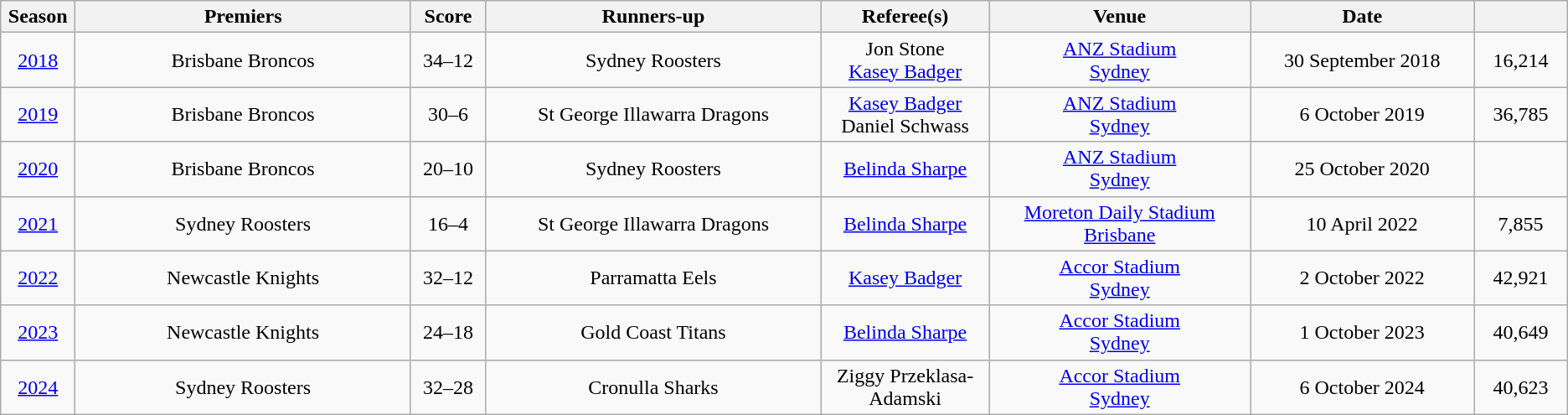<table class="wikitable sortable" style="text-align:center;">
<tr>
<th width="2%">Season</th>
<th width="18%">Premiers</th>
<th width="4%">Score</th>
<th width="18%">Runners-up</th>
<th width="9%">Referee(s)</th>
<th width="14%">Venue</th>
<th width="12%">Date</th>
<th width="5%"></th>
</tr>
<tr>
<td><a href='#'>2018</a></td>
<td> Brisbane Broncos</td>
<td>34–12</td>
<td> Sydney Roosters</td>
<td>Jon Stone<br><a href='#'>Kasey Badger</a></td>
<td><a href='#'>ANZ Stadium</a><br><a href='#'>Sydney</a></td>
<td>30 September 2018</td>
<td>16,214</td>
</tr>
<tr>
<td><a href='#'>2019</a></td>
<td> Brisbane Broncos</td>
<td>30–6</td>
<td> St George Illawarra Dragons</td>
<td><a href='#'>Kasey Badger</a><br>Daniel Schwass</td>
<td><a href='#'>ANZ Stadium</a><br><a href='#'>Sydney</a></td>
<td>6 October 2019</td>
<td>36,785</td>
</tr>
<tr>
<td><a href='#'>2020</a></td>
<td> Brisbane Broncos</td>
<td>20–10</td>
<td> Sydney Roosters</td>
<td><a href='#'>Belinda Sharpe</a></td>
<td><a href='#'>ANZ Stadium</a><br><a href='#'>Sydney</a></td>
<td>25 October 2020</td>
<td></td>
</tr>
<tr>
<td><a href='#'>2021</a></td>
<td> Sydney Roosters</td>
<td>16–4</td>
<td> St George Illawarra Dragons</td>
<td><a href='#'>Belinda Sharpe</a></td>
<td><a href='#'>Moreton Daily Stadium</a><br><a href='#'>Brisbane</a></td>
<td>10 April 2022</td>
<td>7,855</td>
</tr>
<tr>
<td><a href='#'>2022</a></td>
<td> Newcastle Knights</td>
<td>32–12</td>
<td> Parramatta Eels</td>
<td><a href='#'>Kasey Badger</a></td>
<td><a href='#'>Accor Stadium</a><br><a href='#'>Sydney</a></td>
<td>2 October 2022</td>
<td>42,921</td>
</tr>
<tr>
<td><a href='#'>2023</a></td>
<td> Newcastle Knights</td>
<td>24–18</td>
<td> Gold Coast Titans</td>
<td><a href='#'>Belinda Sharpe</a></td>
<td><a href='#'>Accor Stadium</a><br><a href='#'>Sydney</a></td>
<td>1 October 2023</td>
<td>40,649</td>
</tr>
<tr>
<td><a href='#'>2024</a></td>
<td> Sydney Roosters</td>
<td>32–28</td>
<td> Cronulla Sharks</td>
<td>Ziggy Przeklasa-Adamski</td>
<td><a href='#'>Accor Stadium</a><br><a href='#'>Sydney</a></td>
<td>6 October 2024</td>
<td>40,623</td>
</tr>
</table>
